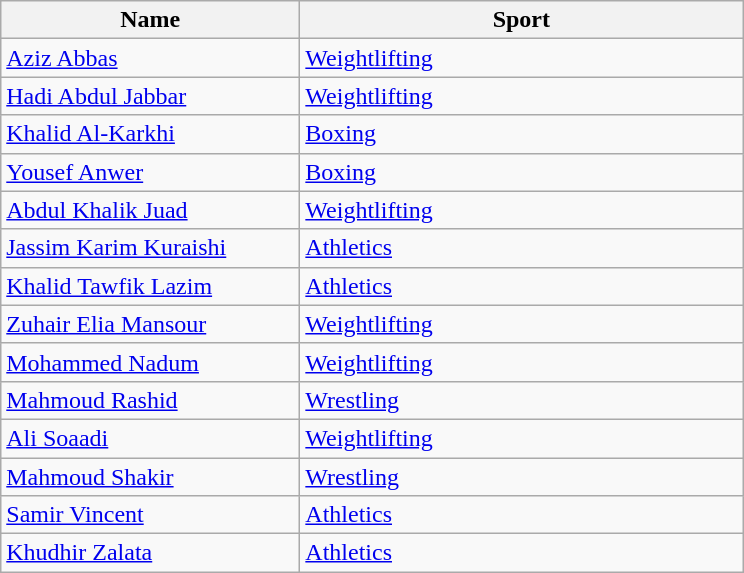<table class="wikitable sortable">
<tr>
<th style="width:12em">Name</th>
<th style="width:18em">Sport</th>
</tr>
<tr>
<td><a href='#'>Aziz Abbas</a></td>
<td><a href='#'>Weightlifting</a></td>
</tr>
<tr>
<td><a href='#'>Hadi Abdul Jabbar</a></td>
<td><a href='#'>Weightlifting</a></td>
</tr>
<tr>
<td><a href='#'>Khalid Al-Karkhi</a></td>
<td><a href='#'>Boxing</a></td>
</tr>
<tr>
<td><a href='#'>Yousef Anwer</a></td>
<td><a href='#'>Boxing</a></td>
</tr>
<tr>
<td><a href='#'>Abdul Khalik Juad</a></td>
<td><a href='#'>Weightlifting</a></td>
</tr>
<tr>
<td><a href='#'>Jassim Karim Kuraishi</a></td>
<td><a href='#'>Athletics</a></td>
</tr>
<tr>
<td><a href='#'>Khalid Tawfik Lazim</a></td>
<td><a href='#'>Athletics</a></td>
</tr>
<tr>
<td><a href='#'>Zuhair Elia Mansour</a></td>
<td><a href='#'>Weightlifting</a></td>
</tr>
<tr>
<td><a href='#'>Mohammed Nadum</a></td>
<td><a href='#'>Weightlifting</a></td>
</tr>
<tr>
<td><a href='#'>Mahmoud Rashid</a></td>
<td><a href='#'>Wrestling</a></td>
</tr>
<tr>
<td><a href='#'>Ali Soaadi</a></td>
<td><a href='#'>Weightlifting</a></td>
</tr>
<tr>
<td><a href='#'>Mahmoud Shakir</a></td>
<td><a href='#'>Wrestling</a></td>
</tr>
<tr>
<td><a href='#'>Samir Vincent</a></td>
<td><a href='#'>Athletics</a></td>
</tr>
<tr>
<td><a href='#'>Khudhir Zalata</a></td>
<td><a href='#'>Athletics</a></td>
</tr>
</table>
